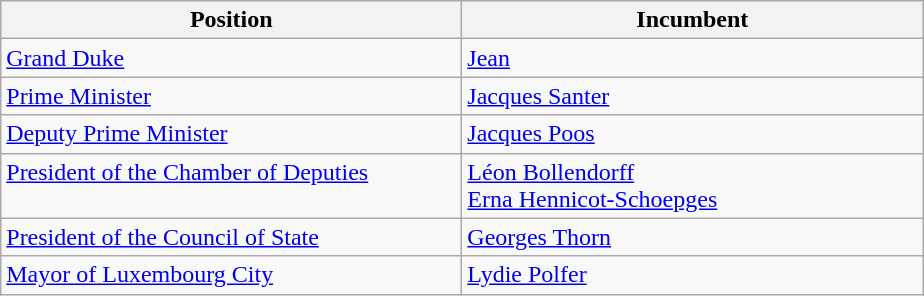<table class="wikitable">
<tr>
<th width="300">Position</th>
<th width="300">Incumbent</th>
</tr>
<tr>
<td><a href='#'>Grand Duke</a></td>
<td><a href='#'>Jean</a></td>
</tr>
<tr>
<td><a href='#'>Prime Minister</a></td>
<td><a href='#'>Jacques Santer</a></td>
</tr>
<tr>
<td><a href='#'>Deputy Prime Minister</a></td>
<td><a href='#'>Jacques Poos</a></td>
</tr>
<tr>
<td><a href='#'>President of the Chamber of Deputies</a> <br> <br></td>
<td><a href='#'>Léon Bollendorff</a> <br> <a href='#'>Erna Hennicot-Schoepges</a></td>
</tr>
<tr>
<td><a href='#'>President of the Council of State</a></td>
<td><a href='#'>Georges Thorn</a></td>
</tr>
<tr>
<td><a href='#'>Mayor of Luxembourg City</a></td>
<td><a href='#'>Lydie Polfer</a></td>
</tr>
</table>
